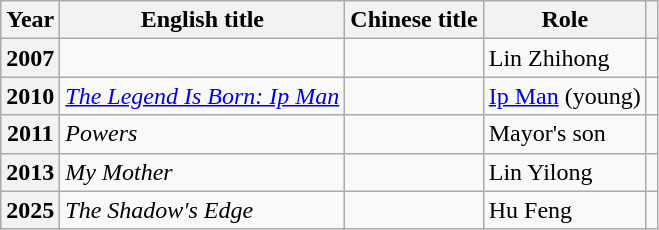<table class="wikitable plainrowheaders">
<tr>
<th scope="col">Year</th>
<th scope="col">English title</th>
<th scope="col">Chinese title</th>
<th scope="col">Role</th>
<th scope="col" class="unsortable"></th>
</tr>
<tr>
<th scope="row">2007</th>
<td><em></em></td>
<td></td>
<td>Lin Zhihong</td>
<td style="text-align:center"></td>
</tr>
<tr>
<th scope="row">2010</th>
<td><em><a href='#'>The Legend Is Born: Ip Man</a></em></td>
<td></td>
<td><a href='#'>Ip Man</a> (young)</td>
<td style="text-align:center"></td>
</tr>
<tr>
<th scope="row">2011</th>
<td><em>Powers</em></td>
<td></td>
<td>Mayor's son</td>
<td style="text-align:center"></td>
</tr>
<tr>
<th scope="row">2013</th>
<td><em>My Mother</em></td>
<td></td>
<td>Lin Yilong</td>
<td style="text-align:center"></td>
</tr>
<tr>
<th scope="row">2025</th>
<td><em>The Shadow's Edge</em></td>
<td></td>
<td>Hu Feng</td>
<td style="text-align:center"></td>
</tr>
</table>
